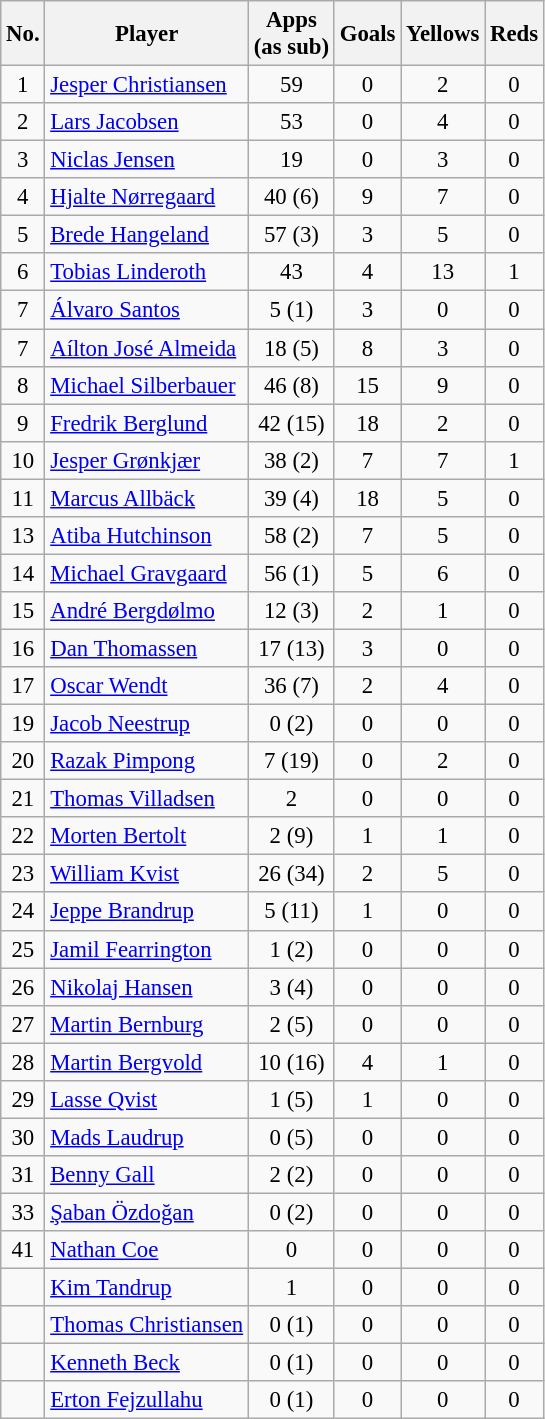<table class="wikitable" style="text-align:center; font-size:95%;">
<tr>
<th>No.</th>
<th>Player</th>
<th>Apps<br>(as sub)</th>
<th>Goals</th>
<th>Yellows</th>
<th>Reds</th>
</tr>
<tr>
<td>1</td>
<td align=left> <a href='#'>Jesper Christiansen</a></td>
<td>59</td>
<td>0</td>
<td>2</td>
<td>0</td>
</tr>
<tr>
<td>2</td>
<td align=left> <a href='#'>Lars Jacobsen</a></td>
<td>53</td>
<td>0</td>
<td>4</td>
<td>0</td>
</tr>
<tr>
<td>3</td>
<td align=left> <a href='#'>Niclas Jensen</a></td>
<td>19</td>
<td>0</td>
<td>3</td>
<td>0</td>
</tr>
<tr>
<td>4</td>
<td align=left> <a href='#'>Hjalte Nørregaard</a></td>
<td>40 (6)</td>
<td>9</td>
<td>7</td>
<td>0</td>
</tr>
<tr>
<td>5</td>
<td align=left> <a href='#'>Brede Hangeland</a></td>
<td>57 (3)</td>
<td>3</td>
<td>5</td>
<td>0</td>
</tr>
<tr>
<td>6</td>
<td align=left> <a href='#'>Tobias Linderoth</a></td>
<td>43</td>
<td>4</td>
<td>13</td>
<td>1</td>
</tr>
<tr>
<td>7</td>
<td align=left> <a href='#'>Álvaro Santos</a></td>
<td>5 (1)</td>
<td>3</td>
<td>0</td>
<td>0</td>
</tr>
<tr>
<td>7</td>
<td align=left> <a href='#'>Aílton José Almeida</a></td>
<td>18 (5)</td>
<td>8</td>
<td>3</td>
<td>0</td>
</tr>
<tr>
<td>8</td>
<td align=left> <a href='#'>Michael Silberbauer</a></td>
<td>46 (8)</td>
<td>15</td>
<td>9</td>
<td>0</td>
</tr>
<tr>
<td>9</td>
<td align=left> <a href='#'>Fredrik Berglund</a></td>
<td>42 (15)</td>
<td>18</td>
<td>2</td>
<td>0</td>
</tr>
<tr>
<td>10</td>
<td align=left> <a href='#'>Jesper Grønkjær</a></td>
<td>38 (2)</td>
<td>7</td>
<td>7</td>
<td>1</td>
</tr>
<tr>
<td>11</td>
<td align=left> <a href='#'>Marcus Allbäck</a></td>
<td>39 (4)</td>
<td>18</td>
<td>5</td>
<td>0</td>
</tr>
<tr>
<td>13</td>
<td align=left> <a href='#'>Atiba Hutchinson</a></td>
<td>58 (2)</td>
<td>7</td>
<td>5</td>
<td>0</td>
</tr>
<tr>
<td>14</td>
<td align=left> <a href='#'>Michael Gravgaard</a></td>
<td>56 (1)</td>
<td>5</td>
<td>6</td>
<td>0</td>
</tr>
<tr>
<td>15</td>
<td align=left> <a href='#'>André Bergdølmo</a></td>
<td>12 (3)</td>
<td>2</td>
<td>1</td>
<td>0</td>
</tr>
<tr>
<td>16</td>
<td align=left> <a href='#'>Dan Thomassen</a></td>
<td>17 (13)</td>
<td>3</td>
<td>0</td>
<td>0</td>
</tr>
<tr>
<td>17</td>
<td align=left> <a href='#'>Oscar Wendt</a></td>
<td>36 (7)</td>
<td>2</td>
<td>4</td>
<td>0</td>
</tr>
<tr>
<td>19</td>
<td align=left> <a href='#'>Jacob Neestrup</a></td>
<td>0 (2)</td>
<td>0</td>
<td>0</td>
<td>0</td>
</tr>
<tr>
<td>20</td>
<td align=left> <a href='#'>Razak Pimpong</a></td>
<td>7 (19)</td>
<td>0</td>
<td>2</td>
<td>0</td>
</tr>
<tr>
<td>21</td>
<td align=left> <a href='#'>Thomas Villadsen</a></td>
<td>2</td>
<td>0</td>
<td>0</td>
<td>0</td>
</tr>
<tr>
<td>22</td>
<td align=left> <a href='#'>Morten Bertolt</a></td>
<td>2 (9)</td>
<td>1</td>
<td>1</td>
<td>0</td>
</tr>
<tr>
<td>23</td>
<td align=left> <a href='#'>William Kvist</a></td>
<td>26 (34)</td>
<td>2</td>
<td>5</td>
<td>0</td>
</tr>
<tr>
<td>24</td>
<td align=left> <a href='#'>Jeppe Brandrup</a></td>
<td>5 (11)</td>
<td>1</td>
<td>0</td>
<td>0</td>
</tr>
<tr>
<td>25</td>
<td align=left> <a href='#'>Jamil Fearrington</a></td>
<td>1 (2)</td>
<td>0</td>
<td>0</td>
<td>0</td>
</tr>
<tr>
<td>26</td>
<td align=left> <a href='#'>Nikolaj Hansen</a></td>
<td>3 (4)</td>
<td>0</td>
<td>0</td>
<td>0</td>
</tr>
<tr>
<td>27</td>
<td align=left> <a href='#'>Martin Bernburg</a></td>
<td>2 (5)</td>
<td>0</td>
<td>0</td>
<td>0</td>
</tr>
<tr>
<td>28</td>
<td align=left> <a href='#'>Martin Bergvold</a></td>
<td>10 (16)</td>
<td>4</td>
<td>1</td>
<td>0</td>
</tr>
<tr>
<td>29</td>
<td align=left> <a href='#'>Lasse Qvist</a></td>
<td>1 (5)</td>
<td>1</td>
<td>0</td>
<td>0</td>
</tr>
<tr>
<td>30</td>
<td align=left> <a href='#'>Mads Laudrup</a></td>
<td>0 (5)</td>
<td>0</td>
<td>0</td>
<td>0</td>
</tr>
<tr>
<td>31</td>
<td align=left> <a href='#'>Benny Gall</a></td>
<td>2 (2)</td>
<td>0</td>
<td>0</td>
<td>0</td>
</tr>
<tr>
<td>33</td>
<td align=left> <a href='#'>Şaban Özdoğan</a></td>
<td>0 (2)</td>
<td>0</td>
<td>0</td>
<td>0</td>
</tr>
<tr>
<td>41</td>
<td align=left> <a href='#'>Nathan Coe</a></td>
<td>0</td>
<td>0</td>
<td>0</td>
<td>0</td>
</tr>
<tr>
<td></td>
<td align=left> <a href='#'>Kim Tandrup</a></td>
<td>1</td>
<td>0</td>
<td>0</td>
<td>0</td>
</tr>
<tr>
<td></td>
<td align=left> <a href='#'>Thomas Christiansen</a></td>
<td>0 (1)</td>
<td>0</td>
<td>0</td>
<td>0</td>
</tr>
<tr>
<td></td>
<td align=left> <a href='#'>Kenneth Beck</a></td>
<td>0 (1)</td>
<td>0</td>
<td>0</td>
<td>0</td>
</tr>
<tr>
<td></td>
<td align=left> <a href='#'>Erton Fejzullahu</a></td>
<td>0 (1)</td>
<td>0</td>
<td>0</td>
<td>0</td>
</tr>
</table>
